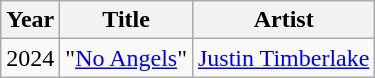<table class="wikitable">
<tr>
<th scope="col">Year</th>
<th scope="col">Title</th>
<th scope="col">Artist</th>
</tr>
<tr>
<td>2024</td>
<td>"<a href='#'>No Angels</a>"</td>
<td><a href='#'>Justin Timberlake</a></td>
</tr>
</table>
